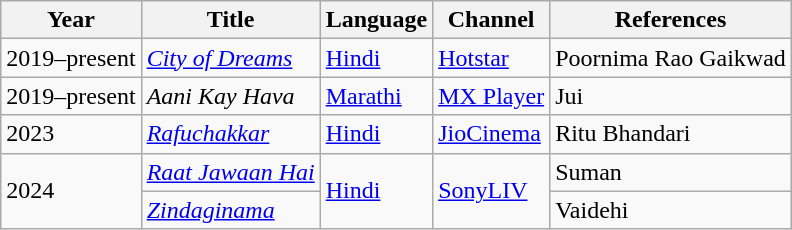<table class="wikitable">
<tr>
<th>Year</th>
<th>Title</th>
<th>Language</th>
<th>Channel</th>
<th>References</th>
</tr>
<tr>
<td>2019–present</td>
<td><em><a href='#'>City of Dreams</a></em></td>
<td><a href='#'>Hindi</a></td>
<td><a href='#'>Hotstar</a></td>
<td>Poornima Rao Gaikwad</td>
</tr>
<tr>
<td>2019–present</td>
<td><em>Aani Kay Hava</em></td>
<td><a href='#'>Marathi</a></td>
<td><a href='#'>MX Player</a></td>
<td>Jui</td>
</tr>
<tr>
<td>2023</td>
<td><em><a href='#'>Rafuchakkar</a></em></td>
<td><a href='#'>Hindi</a></td>
<td><a href='#'>JioCinema</a></td>
<td>Ritu Bhandari</td>
</tr>
<tr>
<td rowspan="2">2024</td>
<td><em><a href='#'>Raat Jawaan Hai</a></em></td>
<td rowspan="2"><a href='#'>Hindi</a></td>
<td rowspan="2"><a href='#'>SonyLIV</a></td>
<td>Suman</td>
</tr>
<tr>
<td><em><a href='#'>Zindaginama</a></em></td>
<td>Vaidehi</td>
</tr>
</table>
